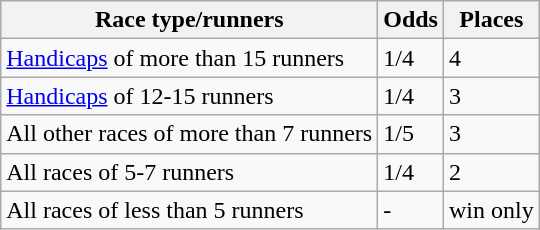<table class="wikitable">
<tr>
<th>Race type/runners</th>
<th>Odds</th>
<th>Places</th>
</tr>
<tr>
<td><a href='#'>Handicaps</a> of more than 15 runners</td>
<td>1/4</td>
<td>4</td>
</tr>
<tr>
<td><a href='#'>Handicaps</a> of 12-15 runners</td>
<td>1/4</td>
<td>3</td>
</tr>
<tr>
<td>All other races of more than 7 runners</td>
<td>1/5</td>
<td>3</td>
</tr>
<tr>
<td>All races of 5-7 runners</td>
<td>1/4</td>
<td>2</td>
</tr>
<tr>
<td>All races of less than 5 runners</td>
<td>-</td>
<td>win only</td>
</tr>
</table>
